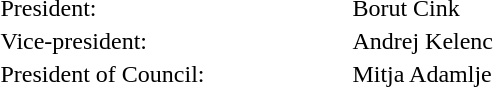<table style="width: 25em; text-align: left;">
<tr style="vertical-align:center;">
<td>President:</td>
<td>Borut Cink</td>
</tr>
<tr style="vertical-align:center;">
<td>Vice-president:</td>
<td>Andrej Kelenc</td>
</tr>
<tr style="vertical-align:center;">
<td>President of Council:</td>
<td>Mitja Adamlje</td>
</tr>
<tr style="vertical-align:top;">
</tr>
<tr style="vertical-align:top;">
<td colspan="1" style="font-size:smaller;"></td>
</tr>
</table>
